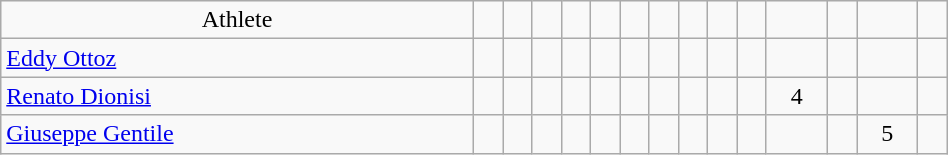<table class="wikitable" style="text-align: center; font-size:100%" width=50%">
<tr>
<td>Athlete</td>
<td></td>
<td></td>
<td></td>
<td></td>
<td></td>
<td></td>
<td></td>
<td></td>
<td></td>
<td></td>
<td></td>
<td></td>
<td></td>
<td></td>
</tr>
<tr>
<td align=left><a href='#'>Eddy Ottoz</a></td>
<td></td>
<td></td>
<td></td>
<td></td>
<td></td>
<td></td>
<td></td>
<td></td>
<td></td>
<td></td>
<td></td>
<td></td>
<td></td>
<td></td>
</tr>
<tr>
<td align=left><a href='#'>Renato Dionisi</a></td>
<td></td>
<td></td>
<td></td>
<td></td>
<td></td>
<td></td>
<td></td>
<td></td>
<td></td>
<td></td>
<td>4</td>
<td></td>
<td></td>
<td></td>
</tr>
<tr>
<td align=left><a href='#'>Giuseppe Gentile</a></td>
<td></td>
<td></td>
<td></td>
<td></td>
<td></td>
<td></td>
<td></td>
<td></td>
<td></td>
<td></td>
<td></td>
<td></td>
<td>5</td>
<td></td>
</tr>
</table>
